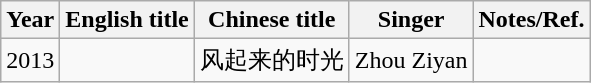<table class="wikitable">
<tr>
<th>Year</th>
<th>English title</th>
<th>Chinese title</th>
<th>Singer</th>
<th>Notes/Ref.</th>
</tr>
<tr>
<td>2013</td>
<td></td>
<td>风起来的时光</td>
<td>Zhou Ziyan</td>
<td></td>
</tr>
</table>
